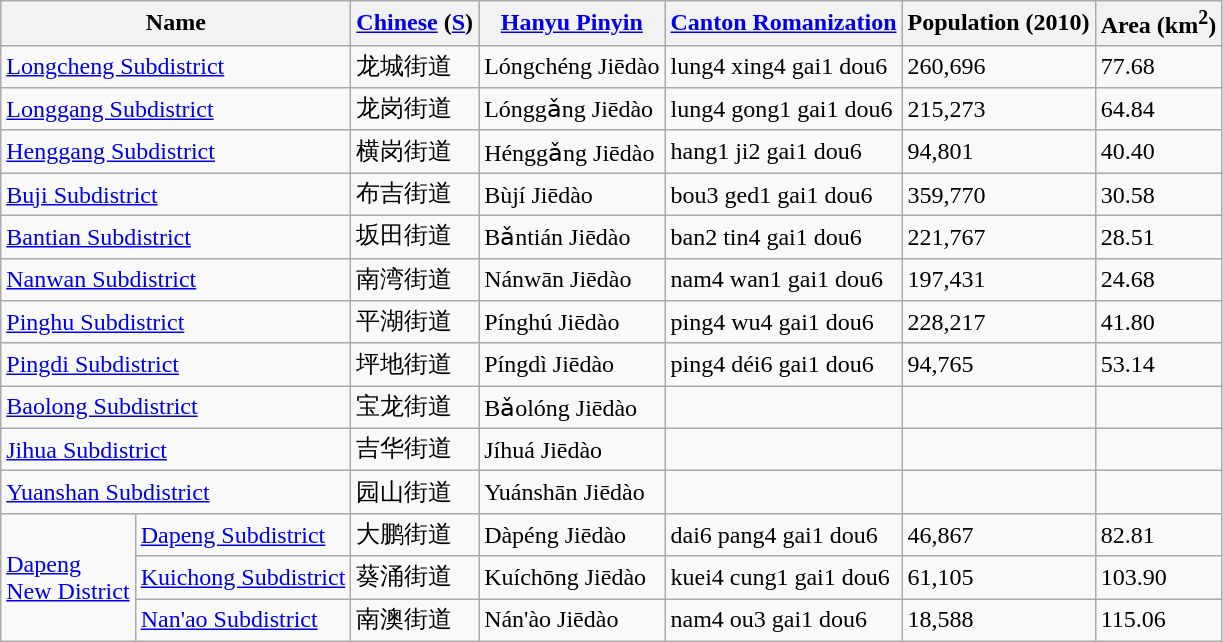<table class="wikitable">
<tr>
<th colspan="2">Name</th>
<th><a href='#'>Chinese</a> (<a href='#'>S</a>)</th>
<th><a href='#'>Hanyu Pinyin</a></th>
<th><a href='#'>Canton Romanization</a></th>
<th>Population (2010)</th>
<th>Area (km<sup>2</sup>)</th>
</tr>
<tr>
<td colspan="2"><a href='#'>Longcheng Subdistrict</a></td>
<td>龙城街道</td>
<td>Lóngchéng Jiēdào</td>
<td>lung4 xing4 gai1 dou6</td>
<td>260,696</td>
<td>77.68</td>
</tr>
<tr>
<td colspan="2"><a href='#'>Longgang Subdistrict</a></td>
<td>龙岗街道</td>
<td>Lónggǎng Jiēdào</td>
<td>lung4 gong1 gai1 dou6</td>
<td>215,273</td>
<td>64.84</td>
</tr>
<tr>
<td colspan="2"><a href='#'>Henggang Subdistrict</a></td>
<td>横岗街道</td>
<td>Hénggǎng Jiēdào</td>
<td>hang1 ji2 gai1 dou6</td>
<td>94,801</td>
<td>40.40</td>
</tr>
<tr>
<td colspan="2"><a href='#'>Buji Subdistrict</a></td>
<td>布吉街道</td>
<td>Bùjí Jiēdào</td>
<td>bou3 ged1 gai1 dou6</td>
<td>359,770</td>
<td>30.58</td>
</tr>
<tr>
<td colspan="2"><a href='#'>Bantian Subdistrict</a></td>
<td>坂田街道</td>
<td>Bǎntián Jiēdào</td>
<td>ban2 tin4 gai1 dou6</td>
<td>221,767</td>
<td>28.51</td>
</tr>
<tr>
<td colspan="2"><a href='#'>Nanwan Subdistrict</a></td>
<td>南湾街道</td>
<td>Nánwān Jiēdào</td>
<td>nam4 wan1 gai1 dou6</td>
<td>197,431</td>
<td>24.68</td>
</tr>
<tr>
<td colspan="2"><a href='#'>Pinghu Subdistrict</a></td>
<td>平湖街道</td>
<td>Pínghú Jiēdào</td>
<td>ping4 wu4 gai1 dou6</td>
<td>228,217</td>
<td>41.80</td>
</tr>
<tr>
<td colspan="2"><a href='#'>Pingdi Subdistrict</a></td>
<td>坪地街道</td>
<td>Píngdì Jiēdào</td>
<td>ping4 déi6 gai1 dou6</td>
<td>94,765</td>
<td>53.14</td>
</tr>
<tr>
<td colspan="2"><a href='#'>Baolong Subdistrict</a></td>
<td>宝龙街道</td>
<td>Bǎolóng Jiēdào</td>
<td></td>
<td></td>
<td></td>
</tr>
<tr>
<td colspan="2"><a href='#'>Jihua Subdistrict</a></td>
<td>吉华街道</td>
<td>Jíhuá Jiēdào</td>
<td></td>
<td></td>
<td></td>
</tr>
<tr>
<td colspan="2"><a href='#'>Yuanshan Subdistrict</a></td>
<td>园山街道</td>
<td>Yuánshān Jiēdào</td>
<td></td>
<td></td>
<td></td>
</tr>
<tr>
<td rowspan="3"><a href='#'>Dapeng<br>New District</a></td>
<td><a href='#'>Dapeng Subdistrict</a></td>
<td>大鹏街道</td>
<td>Dàpéng Jiēdào</td>
<td>dai6 pang4 gai1 dou6</td>
<td>46,867</td>
<td>82.81</td>
</tr>
<tr>
<td><a href='#'>Kuichong Subdistrict</a></td>
<td>葵涌街道</td>
<td>Kuíchōng Jiēdào</td>
<td>kuei4 cung1 gai1 dou6</td>
<td>61,105</td>
<td>103.90</td>
</tr>
<tr>
<td><a href='#'>Nan'ao Subdistrict</a></td>
<td>南澳街道</td>
<td>Nán'ào Jiēdào</td>
<td>nam4 ou3 gai1 dou6</td>
<td>18,588</td>
<td>115.06</td>
</tr>
</table>
